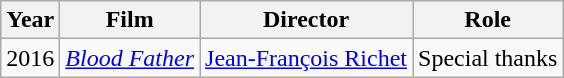<table class="wikitable">
<tr>
<th>Year</th>
<th>Film</th>
<th>Director</th>
<th>Role</th>
</tr>
<tr>
<td>2016</td>
<td><em><a href='#'>Blood Father</a></em></td>
<td><a href='#'>Jean-François Richet</a></td>
<td>Special thanks</td>
</tr>
</table>
